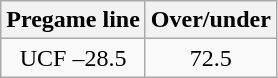<table class="wikitable">
<tr align="center">
<th style=>Pregame line</th>
<th style=>Over/under</th>
</tr>
<tr align="center">
<td>UCF –28.5</td>
<td>72.5</td>
</tr>
</table>
